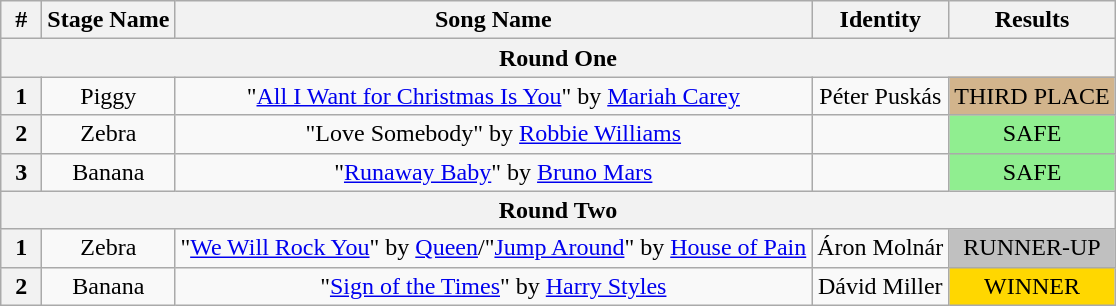<table class="wikitable" style="text-align:center">
<tr>
<th style="width:20px">#</th>
<th>Stage Name</th>
<th>Song Name</th>
<th>Identity</th>
<th>Results</th>
</tr>
<tr>
<th colspan="5">Round One</th>
</tr>
<tr>
<th>1</th>
<td>Piggy</td>
<td>"<a href='#'>All I Want for Christmas Is You</a>" by <a href='#'>Mariah Carey</a></td>
<td>Péter Puskás</td>
<td bgcolor="tan">THIRD PLACE</td>
</tr>
<tr>
<th>2</th>
<td>Zebra</td>
<td>"Love Somebody" by <a href='#'>Robbie Williams</a></td>
<td></td>
<td bgcolor="lightgreen">SAFE</td>
</tr>
<tr>
<th>3</th>
<td>Banana</td>
<td>"<a href='#'>Runaway Baby</a>" by <a href='#'>Bruno Mars</a></td>
<td></td>
<td bgcolor="lightgreen">SAFE</td>
</tr>
<tr>
<th colspan="5">Round Two</th>
</tr>
<tr>
<th>1</th>
<td>Zebra</td>
<td>"<a href='#'>We Will Rock You</a>" by <a href='#'>Queen</a>/"<a href='#'>Jump Around</a>" by <a href='#'>House of Pain</a></td>
<td>Áron Molnár</td>
<td bgcolor="silver">RUNNER-UP</td>
</tr>
<tr>
<th>2</th>
<td>Banana</td>
<td>"<a href='#'>Sign of the Times</a>" by <a href='#'>Harry Styles</a></td>
<td>Dávid Miller</td>
<td bgcolor="gold">WINNER</td>
</tr>
</table>
